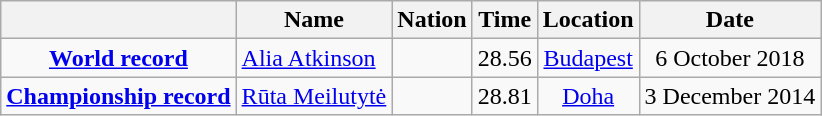<table class=wikitable style=text-align:center>
<tr>
<th></th>
<th>Name</th>
<th>Nation</th>
<th>Time</th>
<th>Location</th>
<th>Date</th>
</tr>
<tr>
<td><strong><a href='#'>World record</a></strong></td>
<td align=left><a href='#'>Alia Atkinson</a></td>
<td align=left></td>
<td align=left>28.56</td>
<td><a href='#'>Budapest</a></td>
<td>6 October 2018</td>
</tr>
<tr>
<td><strong><a href='#'>Championship record</a></strong></td>
<td align=left><a href='#'>Rūta Meilutytė</a></td>
<td align=left></td>
<td align=left>28.81</td>
<td><a href='#'>Doha</a></td>
<td>3 December 2014</td>
</tr>
</table>
